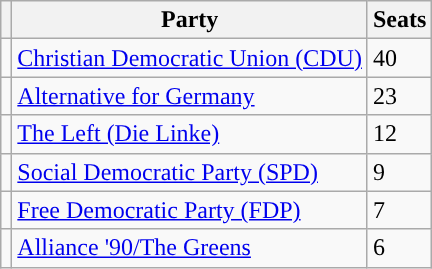<table class="wikitable">
<tr>
<th></th>
<th>Party</th>
<th>Seats</th>
</tr>
<tr>
<td style="background-color:"></td>
<td><a href='#'>Christian Democratic Union (CDU)</a></td>
<td>40</td>
</tr>
<tr>
<td style="background-color:"></td>
<td><a href='#'>Alternative for Germany</a></td>
<td>23</td>
</tr>
<tr>
<td style="background-color:"></td>
<td><a href='#'>The Left (Die Linke)</a></td>
<td>12</td>
</tr>
<tr>
<td style="background-color:"></td>
<td><a href='#'>Social Democratic Party (SPD)</a></td>
<td>9</td>
</tr>
<tr>
<td style="background-color:"></td>
<td><a href='#'>Free Democratic Party (FDP)</a></td>
<td>7</td>
</tr>
<tr>
<td style="background-color:"></td>
<td><a href='#'>Alliance '90/The Greens</a></td>
<td>6</td>
</tr>
</table>
